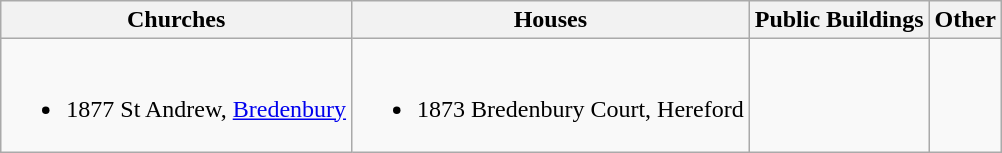<table class="wikitable">
<tr>
<th>Churches</th>
<th>Houses</th>
<th>Public Buildings</th>
<th>Other</th>
</tr>
<tr>
<td><br><ul><li>1877 St Andrew, <a href='#'>Bredenbury</a></li></ul></td>
<td><br><ul><li>1873 Bredenbury Court, Hereford</li></ul></td>
<td></td>
<td></td>
</tr>
</table>
